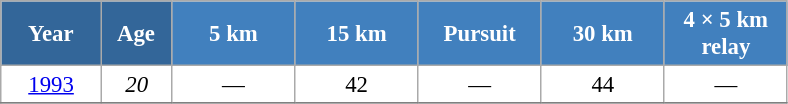<table class="wikitable" style="font-size:95%; text-align:center; border:grey solid 1px; border-collapse:collapse; background:#ffffff;">
<tr>
<th style="background-color:#369; color:white; width:60px;"> Year </th>
<th style="background-color:#369; color:white; width:40px;"> Age </th>
<th style="background-color:#4180be; color:white; width:75px;"> 5 km </th>
<th style="background-color:#4180be; color:white; width:75px;"> 15 km </th>
<th style="background-color:#4180be; color:white; width:75px;"> Pursuit </th>
<th style="background-color:#4180be; color:white; width:75px;"> 30 km </th>
<th style="background-color:#4180be; color:white; width:75px;"> 4 × 5 km <br> relay </th>
</tr>
<tr>
<td><a href='#'>1993</a></td>
<td><em>20</em></td>
<td>—</td>
<td>42</td>
<td>—</td>
<td>44</td>
<td>—</td>
</tr>
<tr>
</tr>
</table>
